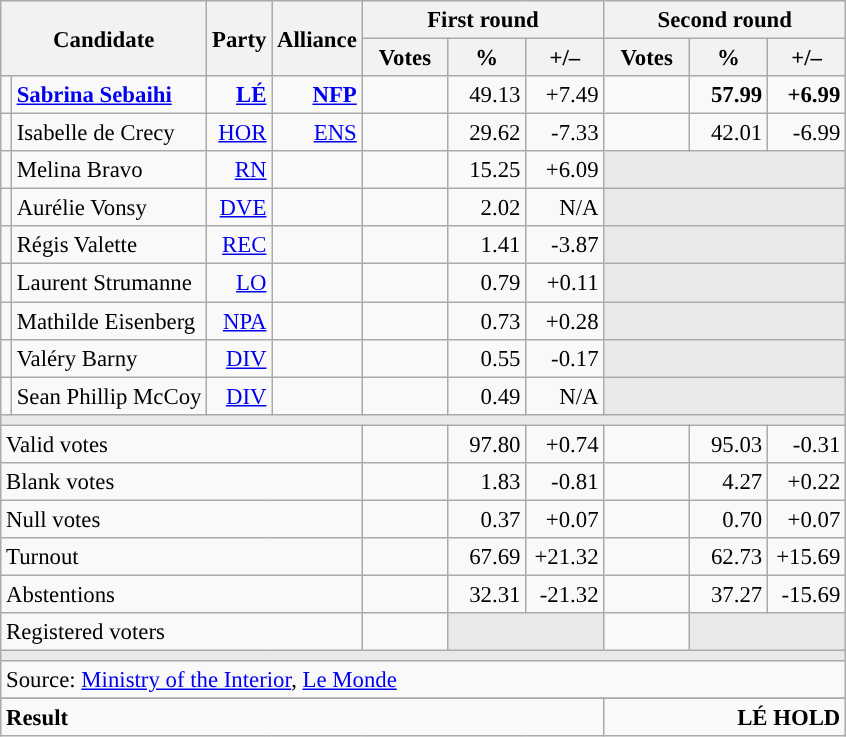<table class="wikitable" style="text-align:right;font-size:95%;">
<tr>
<th rowspan="2" colspan="2">Candidate</th>
<th rowspan="2">Party</th>
<th rowspan="2">Alliance</th>
<th colspan="3">First round</th>
<th colspan="3">Second round</th>
</tr>
<tr>
<th style="width:50px;">Votes</th>
<th style="width:45px;">%</th>
<th style="width:45px;">+/–</th>
<th style="width:50px;">Votes</th>
<th style="width:45px;">%</th>
<th style="width:45px;">+/–</th>
</tr>
<tr>
<td style="color:inherit;background:"></td>
<td style="text-align:left;"><strong><a href='#'>Sabrina Sebaihi</a></strong></td>
<td><a href='#'><strong>LÉ</strong></a></td>
<td><a href='#'><strong>NFP</strong></a></td>
<td></td>
<td>49.13</td>
<td>+7.49</td>
<td><strong></strong></td>
<td><strong>57.99</strong></td>
<td><strong>+6.99</strong></td>
</tr>
<tr>
<td style="color:inherit;background:"></td>
<td style="text-align:left;">Isabelle de Crecy</td>
<td><a href='#'>HOR</a></td>
<td><a href='#'>ENS</a></td>
<td></td>
<td>29.62</td>
<td>-7.33</td>
<td></td>
<td>42.01</td>
<td>-6.99</td>
</tr>
<tr>
<td style="color:inherit;background:"></td>
<td style="text-align:left;">Melina Bravo</td>
<td><a href='#'>RN</a></td>
<td></td>
<td></td>
<td>15.25</td>
<td>+6.09</td>
<td colspan="3" style="background:#E9E9E9;"></td>
</tr>
<tr>
<td style="color:inherit;background:"></td>
<td style="text-align:left;">Aurélie Vonsy</td>
<td><a href='#'>DVE</a></td>
<td></td>
<td></td>
<td>2.02</td>
<td>N/A</td>
<td colspan="3" style="background:#E9E9E9;"></td>
</tr>
<tr>
<td style="color:inherit;background:"></td>
<td style="text-align:left;">Régis Valette</td>
<td><a href='#'>REC</a></td>
<td></td>
<td></td>
<td>1.41</td>
<td>-3.87</td>
<td colspan="3" style="background:#E9E9E9;"></td>
</tr>
<tr>
<td style="color:inherit;background:"></td>
<td style="text-align:left;">Laurent Strumanne</td>
<td><a href='#'>LO</a></td>
<td></td>
<td></td>
<td>0.79</td>
<td>+0.11</td>
<td colspan="3" style="background:#E9E9E9;"></td>
</tr>
<tr>
<td style="color:inherit;background:"></td>
<td style="text-align:left;">Mathilde Eisenberg</td>
<td><a href='#'>NPA</a></td>
<td></td>
<td></td>
<td>0.73</td>
<td>+0.28</td>
<td colspan="3" style="background:#E9E9E9;"></td>
</tr>
<tr>
<td style="color:inherit;background:"></td>
<td style="text-align:left;">Valéry Barny</td>
<td><a href='#'>DIV</a></td>
<td></td>
<td></td>
<td>0.55</td>
<td>-0.17</td>
<td colspan="3" style="background:#E9E9E9;"></td>
</tr>
<tr>
<td style="color:inherit;background:"></td>
<td style="text-align:left;">Sean Phillip McCoy</td>
<td><a href='#'>DIV</a></td>
<td></td>
<td></td>
<td>0.49</td>
<td>N/A</td>
<td colspan="3" style="background:#E9E9E9;"></td>
</tr>
<tr>
<td colspan="10" style="background:#E9E9E9;"></td>
</tr>
<tr>
<td colspan="4" style="text-align:left;">Valid votes</td>
<td></td>
<td>97.80</td>
<td>+0.74</td>
<td></td>
<td>95.03</td>
<td>-0.31</td>
</tr>
<tr>
<td colspan="4" style="text-align:left;">Blank votes</td>
<td></td>
<td>1.83</td>
<td>-0.81</td>
<td></td>
<td>4.27</td>
<td>+0.22</td>
</tr>
<tr>
<td colspan="4" style="text-align:left;">Null votes</td>
<td></td>
<td>0.37</td>
<td>+0.07</td>
<td></td>
<td>0.70</td>
<td>+0.07</td>
</tr>
<tr>
<td colspan="4" style="text-align:left;">Turnout</td>
<td></td>
<td>67.69</td>
<td>+21.32</td>
<td></td>
<td>62.73</td>
<td>+15.69</td>
</tr>
<tr>
<td colspan="4" style="text-align:left;">Abstentions</td>
<td></td>
<td>32.31</td>
<td>-21.32</td>
<td></td>
<td>37.27</td>
<td>-15.69</td>
</tr>
<tr>
<td colspan="4" style="text-align:left;">Registered voters</td>
<td></td>
<td colspan="2" style="background:#E9E9E9;"></td>
<td></td>
<td colspan="2" style="background:#E9E9E9;"></td>
</tr>
<tr>
<td colspan="10" style="background:#E9E9E9;"></td>
</tr>
<tr>
<td colspan="10" style="text-align:left;">Source: <a href='#'>Ministry of the Interior</a>, <a href='#'>Le Monde</a></td>
</tr>
<tr>
</tr>
<tr style="font-weight:bold">
<td colspan="7" style="text-align:left;">Result</td>
<td colspan="7" style="background-color:">LÉ HOLD</td>
</tr>
</table>
